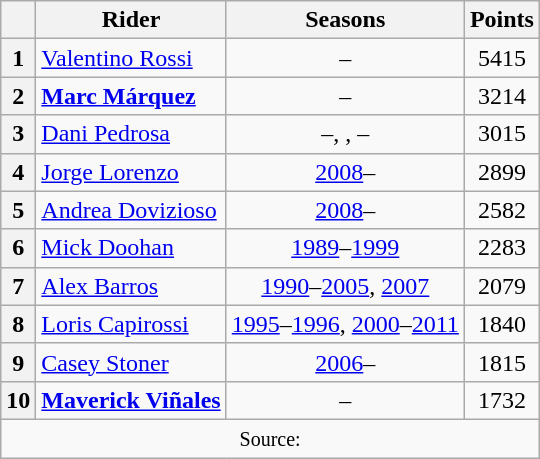<table class="wikitable" style="text-align:center">
<tr>
<th></th>
<th>Rider</th>
<th>Seasons</th>
<th>Points</th>
</tr>
<tr>
<th>1</th>
<td align=left> <a href='#'>Valentino Rossi</a></td>
<td>–</td>
<td>5415</td>
</tr>
<tr>
<th>2</th>
<td align=left> <strong><a href='#'>Marc Márquez</a></strong></td>
<td>–</td>
<td>3214</td>
</tr>
<tr>
<th>3</th>
<td align=left> <a href='#'>Dani Pedrosa</a></td>
<td>–, , –</td>
<td>3015</td>
</tr>
<tr>
<th>4</th>
<td align=left> <a href='#'>Jorge Lorenzo</a></td>
<td><a href='#'>2008</a>–</td>
<td>2899</td>
</tr>
<tr>
<th>5</th>
<td align=left> <a href='#'>Andrea Dovizioso</a></td>
<td><a href='#'>2008</a>–</td>
<td>2582</td>
</tr>
<tr>
<th>6</th>
<td align=left> <a href='#'>Mick Doohan</a></td>
<td><a href='#'>1989</a>–<a href='#'>1999</a></td>
<td>2283</td>
</tr>
<tr>
<th>7</th>
<td align=left> <a href='#'>Alex Barros</a></td>
<td><a href='#'>1990</a>–<a href='#'>2005</a>, <a href='#'>2007</a></td>
<td>2079</td>
</tr>
<tr>
<th>8</th>
<td align=left> <a href='#'>Loris Capirossi</a></td>
<td><a href='#'>1995</a>–<a href='#'>1996</a>, <a href='#'>2000</a>–<a href='#'>2011</a></td>
<td>1840</td>
</tr>
<tr>
<th>9</th>
<td align=left> <a href='#'>Casey Stoner</a></td>
<td><a href='#'>2006</a>–</td>
<td>1815</td>
</tr>
<tr>
<th>10</th>
<td align=left> <strong><a href='#'>Maverick Viñales</a></strong></td>
<td>–</td>
<td>1732</td>
</tr>
<tr>
<td colspan=4><small>Source:</small></td>
</tr>
</table>
